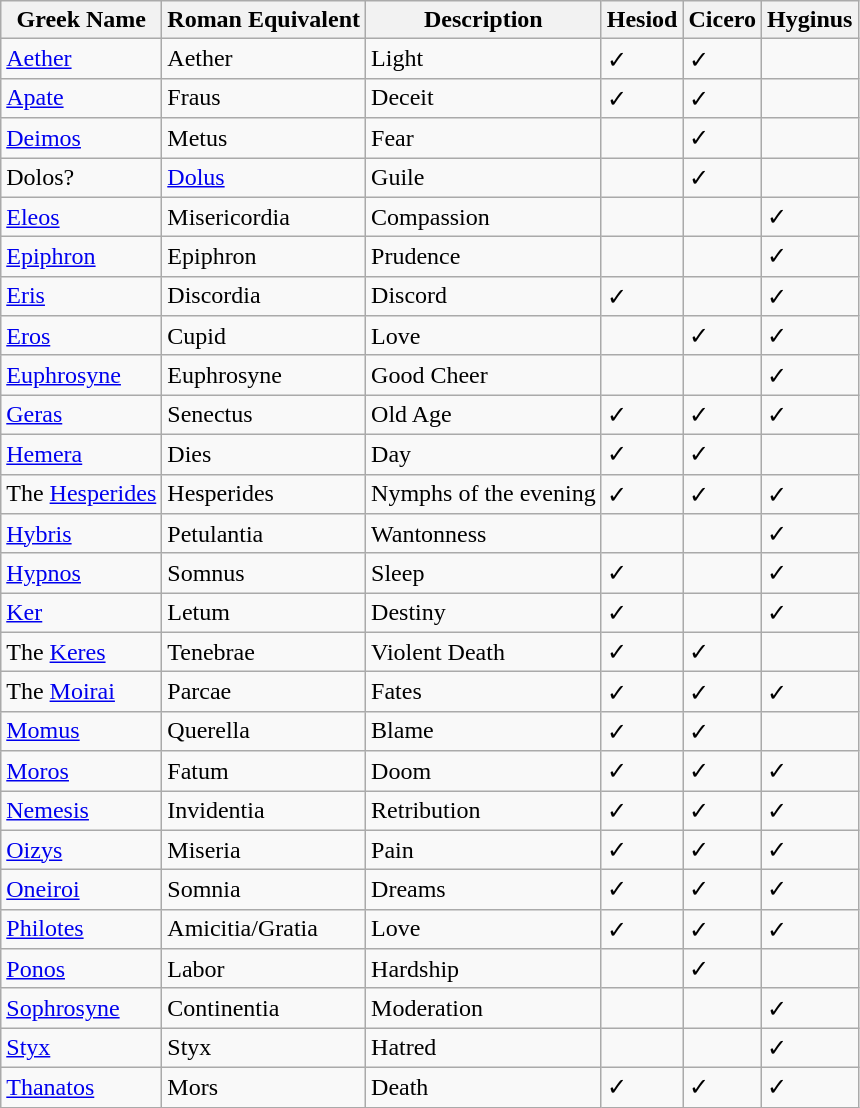<table class="wikitable sortable">
<tr>
<th>Greek Name</th>
<th>Roman Equivalent</th>
<th>Description</th>
<th>Hesiod</th>
<th>Cicero</th>
<th>Hyginus</th>
</tr>
<tr>
<td><a href='#'>Aether</a></td>
<td>Aether</td>
<td>Light</td>
<td>✓</td>
<td>✓</td>
<td></td>
</tr>
<tr>
<td><a href='#'>Apate</a></td>
<td>Fraus</td>
<td>Deceit</td>
<td>✓</td>
<td>✓</td>
<td></td>
</tr>
<tr>
<td><a href='#'>Deimos</a></td>
<td>Metus</td>
<td>Fear</td>
<td></td>
<td>✓</td>
<td></td>
</tr>
<tr>
<td>Dolos?</td>
<td><a href='#'>Dolus</a></td>
<td>Guile</td>
<td></td>
<td>✓</td>
<td></td>
</tr>
<tr>
<td><a href='#'>Eleos</a></td>
<td>Misericordia</td>
<td>Compassion</td>
<td></td>
<td></td>
<td>✓</td>
</tr>
<tr>
<td><a href='#'>Epiphron</a></td>
<td>Epiphron</td>
<td>Prudence</td>
<td></td>
<td></td>
<td>✓</td>
</tr>
<tr>
<td><a href='#'>Eris</a></td>
<td>Discordia</td>
<td>Discord</td>
<td>✓</td>
<td></td>
<td>✓</td>
</tr>
<tr>
<td><a href='#'>Eros</a></td>
<td>Cupid</td>
<td>Love</td>
<td></td>
<td>✓</td>
<td>✓</td>
</tr>
<tr>
<td><a href='#'>Euphrosyne</a></td>
<td>Euphrosyne</td>
<td>Good Cheer</td>
<td></td>
<td></td>
<td>✓</td>
</tr>
<tr>
<td><a href='#'>Geras</a></td>
<td>Senectus</td>
<td>Old Age</td>
<td>✓</td>
<td>✓</td>
<td>✓</td>
</tr>
<tr>
<td><a href='#'>Hemera</a></td>
<td>Dies</td>
<td>Day</td>
<td>✓</td>
<td>✓</td>
<td></td>
</tr>
<tr>
<td>The <a href='#'>Hesperides</a></td>
<td>Hesperides</td>
<td>Nymphs of the evening</td>
<td>✓</td>
<td>✓</td>
<td>✓</td>
</tr>
<tr>
<td><a href='#'>Hybris</a></td>
<td>Petulantia</td>
<td>Wantonness</td>
<td></td>
<td></td>
<td>✓</td>
</tr>
<tr>
<td><a href='#'>Hypnos</a></td>
<td>Somnus</td>
<td>Sleep</td>
<td>✓</td>
<td></td>
<td>✓</td>
</tr>
<tr>
<td><a href='#'>Ker</a></td>
<td>Letum</td>
<td>Destiny</td>
<td>✓</td>
<td></td>
<td>✓</td>
</tr>
<tr>
<td>The <a href='#'>Keres</a></td>
<td>Tenebrae</td>
<td>Violent Death</td>
<td>✓</td>
<td>✓</td>
<td></td>
</tr>
<tr>
<td>The <a href='#'>Moirai</a></td>
<td>Parcae</td>
<td>Fates</td>
<td>✓</td>
<td>✓</td>
<td>✓</td>
</tr>
<tr>
<td><a href='#'>Momus</a></td>
<td>Querella</td>
<td>Blame</td>
<td>✓</td>
<td>✓</td>
<td></td>
</tr>
<tr>
<td><a href='#'>Moros</a></td>
<td>Fatum</td>
<td>Doom</td>
<td>✓</td>
<td>✓</td>
<td>✓</td>
</tr>
<tr>
<td><a href='#'>Nemesis</a></td>
<td>Invidentia</td>
<td>Retribution</td>
<td>✓</td>
<td>✓</td>
<td>✓</td>
</tr>
<tr>
<td><a href='#'>Oizys</a></td>
<td>Miseria</td>
<td>Pain</td>
<td>✓</td>
<td>✓</td>
<td>✓</td>
</tr>
<tr>
<td><a href='#'>Oneiroi</a></td>
<td>Somnia</td>
<td>Dreams</td>
<td>✓</td>
<td>✓</td>
<td>✓</td>
</tr>
<tr>
<td><a href='#'>Philotes</a></td>
<td>Amicitia/Gratia</td>
<td>Love</td>
<td>✓</td>
<td>✓</td>
<td>✓</td>
</tr>
<tr>
<td><a href='#'>Ponos</a></td>
<td>Labor</td>
<td>Hardship</td>
<td></td>
<td>✓</td>
<td></td>
</tr>
<tr>
<td><a href='#'>Sophrosyne</a></td>
<td>Continentia</td>
<td>Moderation</td>
<td></td>
<td></td>
<td>✓</td>
</tr>
<tr>
<td><a href='#'>Styx</a></td>
<td>Styx</td>
<td>Hatred</td>
<td></td>
<td></td>
<td>✓</td>
</tr>
<tr>
<td><a href='#'>Thanatos</a></td>
<td>Mors</td>
<td>Death</td>
<td>✓</td>
<td>✓</td>
<td>✓</td>
</tr>
</table>
